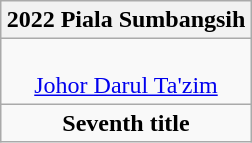<table class="wikitable" style="text-align: center; margin: 0 auto;">
<tr>
<th>2022 Piala Sumbangsih</th>
</tr>
<tr>
<td><br><a href='#'>Johor Darul Ta'zim</a></td>
</tr>
<tr>
<td><strong>Seventh title</strong></td>
</tr>
</table>
